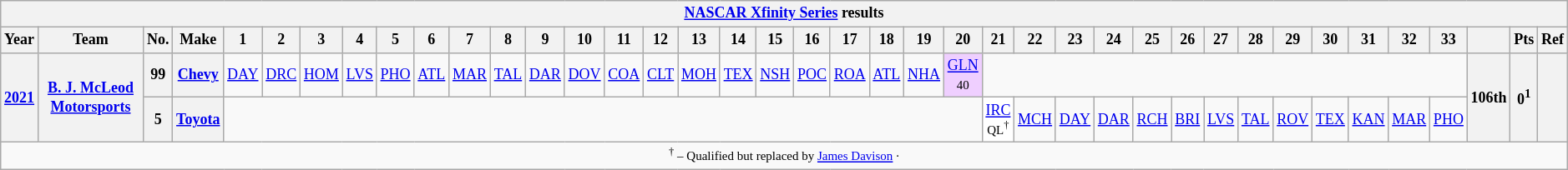<table class="wikitable" style="text-align:center; font-size:75%">
<tr>
<th colspan=40><a href='#'>NASCAR Xfinity Series</a> results</th>
</tr>
<tr>
<th>Year</th>
<th>Team</th>
<th>No.</th>
<th>Make</th>
<th>1</th>
<th>2</th>
<th>3</th>
<th>4</th>
<th>5</th>
<th>6</th>
<th>7</th>
<th>8</th>
<th>9</th>
<th>10</th>
<th>11</th>
<th>12</th>
<th>13</th>
<th>14</th>
<th>15</th>
<th>16</th>
<th>17</th>
<th>18</th>
<th>19</th>
<th>20</th>
<th>21</th>
<th>22</th>
<th>23</th>
<th>24</th>
<th>25</th>
<th>26</th>
<th>27</th>
<th>28</th>
<th>29</th>
<th>30</th>
<th>31</th>
<th>32</th>
<th>33</th>
<th></th>
<th>Pts</th>
<th>Ref</th>
</tr>
<tr>
<th rowspan=2><a href='#'>2021</a></th>
<th rowspan=2><a href='#'>B. J. McLeod Motorsports</a></th>
<th>99</th>
<th><a href='#'>Chevy</a></th>
<td><a href='#'>DAY</a></td>
<td><a href='#'>DRC</a></td>
<td><a href='#'>HOM</a></td>
<td><a href='#'>LVS</a></td>
<td><a href='#'>PHO</a></td>
<td><a href='#'>ATL</a></td>
<td><a href='#'>MAR</a></td>
<td><a href='#'>TAL</a></td>
<td><a href='#'>DAR</a></td>
<td><a href='#'>DOV</a></td>
<td><a href='#'>COA</a></td>
<td><a href='#'>CLT</a></td>
<td><a href='#'>MOH</a></td>
<td><a href='#'>TEX</a></td>
<td><a href='#'>NSH</a></td>
<td><a href='#'>POC</a></td>
<td><a href='#'>ROA</a></td>
<td><a href='#'>ATL</a></td>
<td><a href='#'>NHA</a></td>
<td style="background:#EFCFFF;"><a href='#'>GLN</a><br><small>40</small></td>
<td colspan=13></td>
<th rowspan=2>106th</th>
<th rowspan=2>0<sup>1</sup></th>
<th rowspan=2></th>
</tr>
<tr>
<th>5</th>
<th><a href='#'>Toyota</a></th>
<td colspan=20></td>
<td style="background:#FFFFFF;"><a href='#'>IRC</a><br><small>QL<sup>†</sup></small></td>
<td><a href='#'>MCH</a></td>
<td><a href='#'>DAY</a></td>
<td><a href='#'>DAR</a></td>
<td><a href='#'>RCH</a></td>
<td><a href='#'>BRI</a></td>
<td><a href='#'>LVS</a></td>
<td><a href='#'>TAL</a></td>
<td><a href='#'>ROV</a></td>
<td><a href='#'>TEX</a></td>
<td><a href='#'>KAN</a></td>
<td><a href='#'>MAR</a></td>
<td><a href='#'>PHO</a></td>
</tr>
<tr>
<td colspan=40><small><sup>†</sup> – Qualified but replaced by <a href='#'>James Davison</a> ·</small></td>
</tr>
</table>
